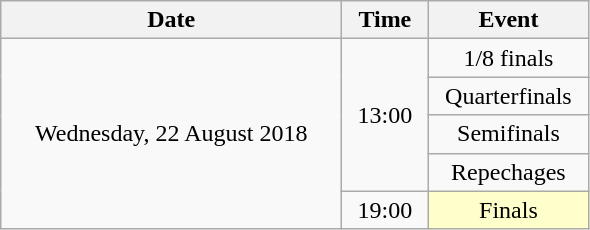<table class = "wikitable" style="text-align:center;">
<tr>
<th width=220>Date</th>
<th width=50>Time</th>
<th width=100>Event</th>
</tr>
<tr>
<td rowspan=5>Wednesday, 22 August 2018</td>
<td rowspan=4>13:00</td>
<td>1/8 finals</td>
</tr>
<tr>
<td>Quarterfinals</td>
</tr>
<tr>
<td>Semifinals</td>
</tr>
<tr>
<td>Repechages</td>
</tr>
<tr>
<td>19:00</td>
<td bgcolor=ffffcc>Finals</td>
</tr>
</table>
